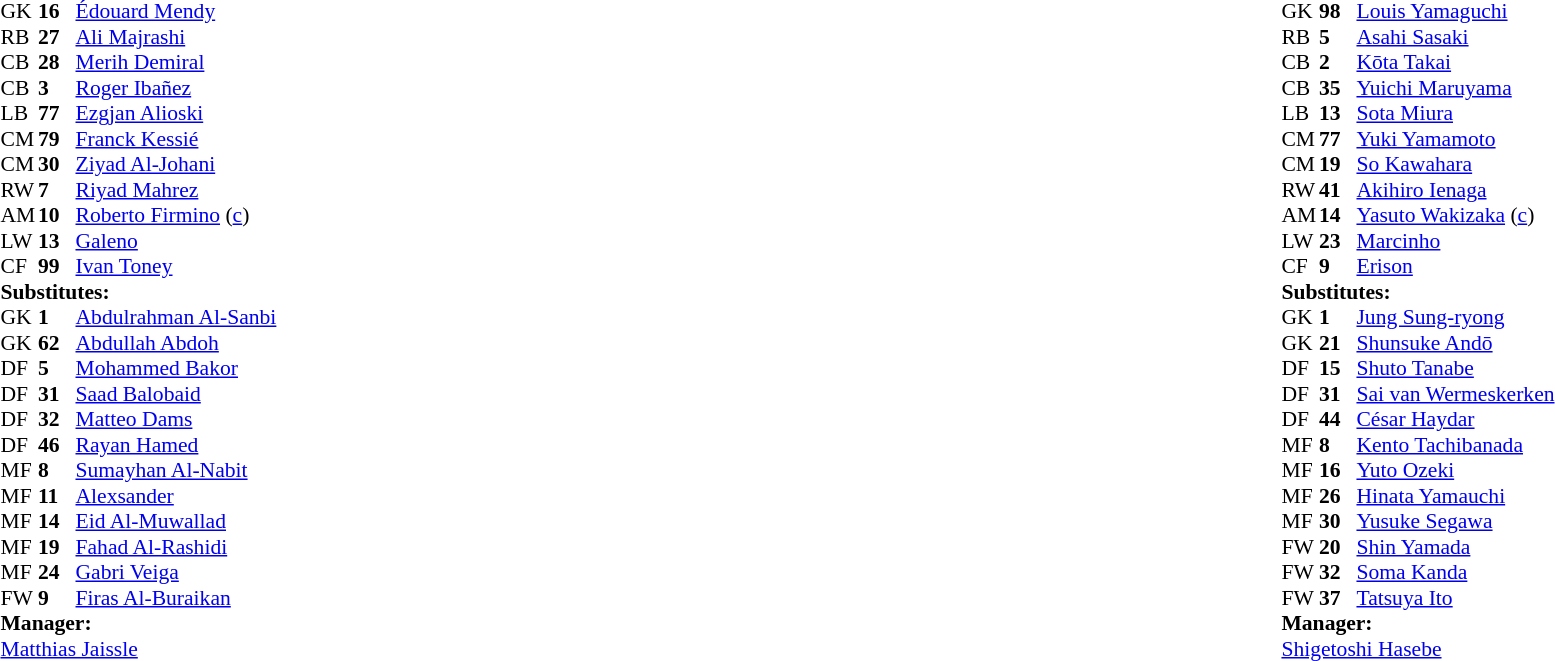<table width="100%">
<tr>
<td valign="top" width="40%"><br><table style="font-size:90%" cellspacing="0" cellpadding="0">
<tr>
<th width=25></th>
<th width=25></th>
</tr>
<tr>
<td>GK</td>
<td><strong>16</strong></td>
<td> <a href='#'>Édouard Mendy</a></td>
<td></td>
</tr>
<tr>
<td>RB</td>
<td><strong>27</strong></td>
<td> <a href='#'>Ali Majrashi</a></td>
</tr>
<tr>
<td>CB</td>
<td><strong>28</strong></td>
<td> <a href='#'>Merih Demiral</a></td>
<td></td>
</tr>
<tr>
<td>CB</td>
<td><strong>3</strong></td>
<td> <a href='#'>Roger Ibañez</a></td>
</tr>
<tr>
<td>LB</td>
<td><strong>77</strong></td>
<td> <a href='#'>Ezgjan Alioski</a></td>
</tr>
<tr>
<td>CM</td>
<td><strong>79</strong></td>
<td> <a href='#'>Franck Kessié</a></td>
</tr>
<tr>
<td>CM</td>
<td><strong>30</strong></td>
<td> <a href='#'>Ziyad Al-Johani</a></td>
<td></td>
<td></td>
</tr>
<tr>
<td>RW</td>
<td><strong>7</strong></td>
<td> <a href='#'>Riyad Mahrez</a></td>
<td></td>
<td></td>
</tr>
<tr>
<td>AM</td>
<td><strong>10</strong></td>
<td> <a href='#'>Roberto Firmino</a> (<a href='#'>c</a>)</td>
<td></td>
<td></td>
</tr>
<tr>
<td>LW</td>
<td><strong>13</strong></td>
<td> <a href='#'>Galeno</a></td>
<td></td>
<td></td>
</tr>
<tr>
<td>CF</td>
<td><strong>99</strong></td>
<td> <a href='#'>Ivan Toney</a></td>
</tr>
<tr>
<td colspan=3><strong>Substitutes:</strong></td>
</tr>
<tr>
<td>GK</td>
<td><strong>1</strong></td>
<td> <a href='#'>Abdulrahman Al-Sanbi</a></td>
</tr>
<tr>
<td>GK</td>
<td><strong>62</strong></td>
<td> <a href='#'>Abdullah Abdoh</a></td>
</tr>
<tr>
<td>DF</td>
<td><strong>5</strong></td>
<td> <a href='#'>Mohammed Bakor</a></td>
</tr>
<tr>
<td>DF</td>
<td><strong>31</strong></td>
<td> <a href='#'>Saad Balobaid</a></td>
</tr>
<tr>
<td>DF</td>
<td><strong>32</strong></td>
<td> <a href='#'>Matteo Dams</a></td>
</tr>
<tr>
<td>DF</td>
<td><strong>46</strong></td>
<td> <a href='#'>Rayan Hamed</a></td>
</tr>
<tr>
<td>MF</td>
<td><strong>8</strong></td>
<td> <a href='#'>Sumayhan Al-Nabit</a></td>
</tr>
<tr>
<td>MF</td>
<td><strong>11</strong></td>
<td> <a href='#'>Alexsander</a></td>
<td></td>
<td></td>
</tr>
<tr>
<td>MF</td>
<td><strong>14</strong></td>
<td> <a href='#'>Eid Al-Muwallad</a></td>
</tr>
<tr>
<td>MF</td>
<td><strong>19</strong></td>
<td> <a href='#'>Fahad Al-Rashidi</a></td>
<td></td>
<td></td>
</tr>
<tr>
<td>MF</td>
<td><strong>24</strong></td>
<td> <a href='#'>Gabri Veiga</a></td>
<td></td>
<td></td>
</tr>
<tr>
<td>FW</td>
<td><strong>9</strong></td>
<td> <a href='#'>Firas Al-Buraikan</a></td>
<td></td>
<td></td>
</tr>
<tr>
<td colspan=3><strong>Manager:</strong></td>
</tr>
<tr>
<td colspan=3> <a href='#'>Matthias Jaissle</a></td>
</tr>
</table>
</td>
<td valign="top"></td>
<td valign="top" width="50%"><br><table style="font-size:90%; margin:auto" cellspacing="0" cellpadding="0">
<tr>
<th width=25></th>
<th width=25></th>
</tr>
<tr>
<td>GK</td>
<td><strong>98</strong></td>
<td> <a href='#'>Louis Yamaguchi</a></td>
</tr>
<tr>
<td>RB</td>
<td><strong>5</strong></td>
<td> <a href='#'>Asahi Sasaki</a></td>
</tr>
<tr>
<td>CB</td>
<td><strong>2</strong></td>
<td> <a href='#'>Kōta Takai</a></td>
</tr>
<tr>
<td>CB</td>
<td><strong>35</strong></td>
<td> <a href='#'>Yuichi Maruyama</a></td>
</tr>
<tr>
<td>LB</td>
<td><strong>13</strong></td>
<td> <a href='#'>Sota Miura</a></td>
<td></td>
<td></td>
</tr>
<tr>
<td>CM</td>
<td><strong>77</strong></td>
<td> <a href='#'>Yuki Yamamoto</a></td>
<td></td>
<td></td>
</tr>
<tr>
<td>CM</td>
<td><strong>19</strong></td>
<td> <a href='#'>So Kawahara</a></td>
<td></td>
<td></td>
</tr>
<tr>
<td>RW</td>
<td><strong>41</strong></td>
<td> <a href='#'>Akihiro Ienaga</a></td>
<td></td>
<td></td>
</tr>
<tr>
<td>AM</td>
<td><strong>14</strong></td>
<td> <a href='#'>Yasuto Wakizaka</a> (<a href='#'>c</a>)</td>
</tr>
<tr>
<td>LW</td>
<td><strong>23</strong></td>
<td> <a href='#'>Marcinho</a></td>
</tr>
<tr>
<td>CF</td>
<td><strong>9</strong></td>
<td> <a href='#'>Erison</a></td>
<td></td>
<td></td>
</tr>
<tr>
<td colspan=3><strong>Substitutes:</strong></td>
</tr>
<tr>
<td>GK</td>
<td><strong>1</strong></td>
<td> <a href='#'>Jung Sung-ryong</a></td>
</tr>
<tr>
<td>GK</td>
<td><strong>21</strong></td>
<td> <a href='#'>Shunsuke Andō</a></td>
</tr>
<tr>
<td>DF</td>
<td><strong>15</strong></td>
<td> <a href='#'>Shuto Tanabe</a></td>
</tr>
<tr>
<td>DF</td>
<td><strong>31</strong></td>
<td> <a href='#'>Sai van Wermeskerken</a></td>
<td></td>
<td></td>
</tr>
<tr>
<td>DF</td>
<td><strong>44</strong></td>
<td> <a href='#'>César Haydar</a></td>
</tr>
<tr>
<td>MF</td>
<td><strong>8</strong></td>
<td> <a href='#'>Kento Tachibanada</a></td>
</tr>
<tr>
<td>MF</td>
<td><strong>16</strong></td>
<td> <a href='#'>Yuto Ozeki</a></td>
<td></td>
<td></td>
</tr>
<tr>
<td>MF</td>
<td><strong>26</strong></td>
<td> <a href='#'>Hinata Yamauchi</a></td>
<td></td>
<td></td>
</tr>
<tr>
<td>MF</td>
<td><strong>30</strong></td>
<td> <a href='#'>Yusuke Segawa</a></td>
</tr>
<tr>
<td>FW</td>
<td><strong>20</strong></td>
<td> <a href='#'>Shin Yamada</a></td>
<td></td>
<td></td>
</tr>
<tr>
<td>FW</td>
<td><strong>32</strong></td>
<td> <a href='#'>Soma Kanda</a></td>
</tr>
<tr>
<td>FW</td>
<td><strong>37</strong></td>
<td> <a href='#'>Tatsuya Ito</a></td>
<td></td>
<td></td>
</tr>
<tr>
<td colspan=3><strong>Manager:</strong></td>
</tr>
<tr>
<td colspan=3> <a href='#'>Shigetoshi Hasebe</a></td>
</tr>
</table>
</td>
</tr>
</table>
